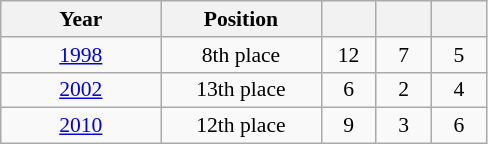<table class="wikitable" style="text-align: center;font-size:90%;">
<tr>
<th width=100>Year</th>
<th width=100>Position</th>
<th width=30></th>
<th width=30></th>
<th width=30></th>
</tr>
<tr>
<td> <a href='#'>1998</a></td>
<td>8th place</td>
<td>12</td>
<td>7</td>
<td>5</td>
</tr>
<tr>
<td> <a href='#'>2002</a></td>
<td>13th place</td>
<td>6</td>
<td>2</td>
<td>4</td>
</tr>
<tr>
<td> <a href='#'>2010</a></td>
<td>12th place</td>
<td>9</td>
<td>3</td>
<td>6</td>
</tr>
</table>
